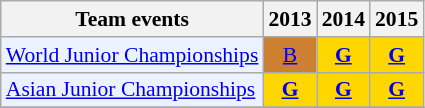<table class="wikitable" style="font-size: 90%; text-align:center">
<tr>
<th>Team events</th>
<th>2013</th>
<th>2014</th>
<th>2015</th>
</tr>
<tr>
<td bgcolor="#ECF2FF"; align="left"><a href='#'>World Junior Championships</a></td>
<td bgcolor=CD7F32><a href='#'>B</a></td>
<td bgcolor=gold><strong><a href='#'>G</a></strong></td>
<td bgcolor=gold><strong><a href='#'>G</a></strong></td>
</tr>
<tr>
<td bgcolor="#ECF2FF"; align="left"><a href='#'>Asian Junior Championships</a></td>
<td bgcolor=gold><strong><a href='#'>G</a></strong></td>
<td bgcolor=gold><strong><a href='#'>G</a></strong></td>
<td bgcolor=gold><strong><a href='#'>G</a></strong></td>
</tr>
<tr>
</tr>
</table>
